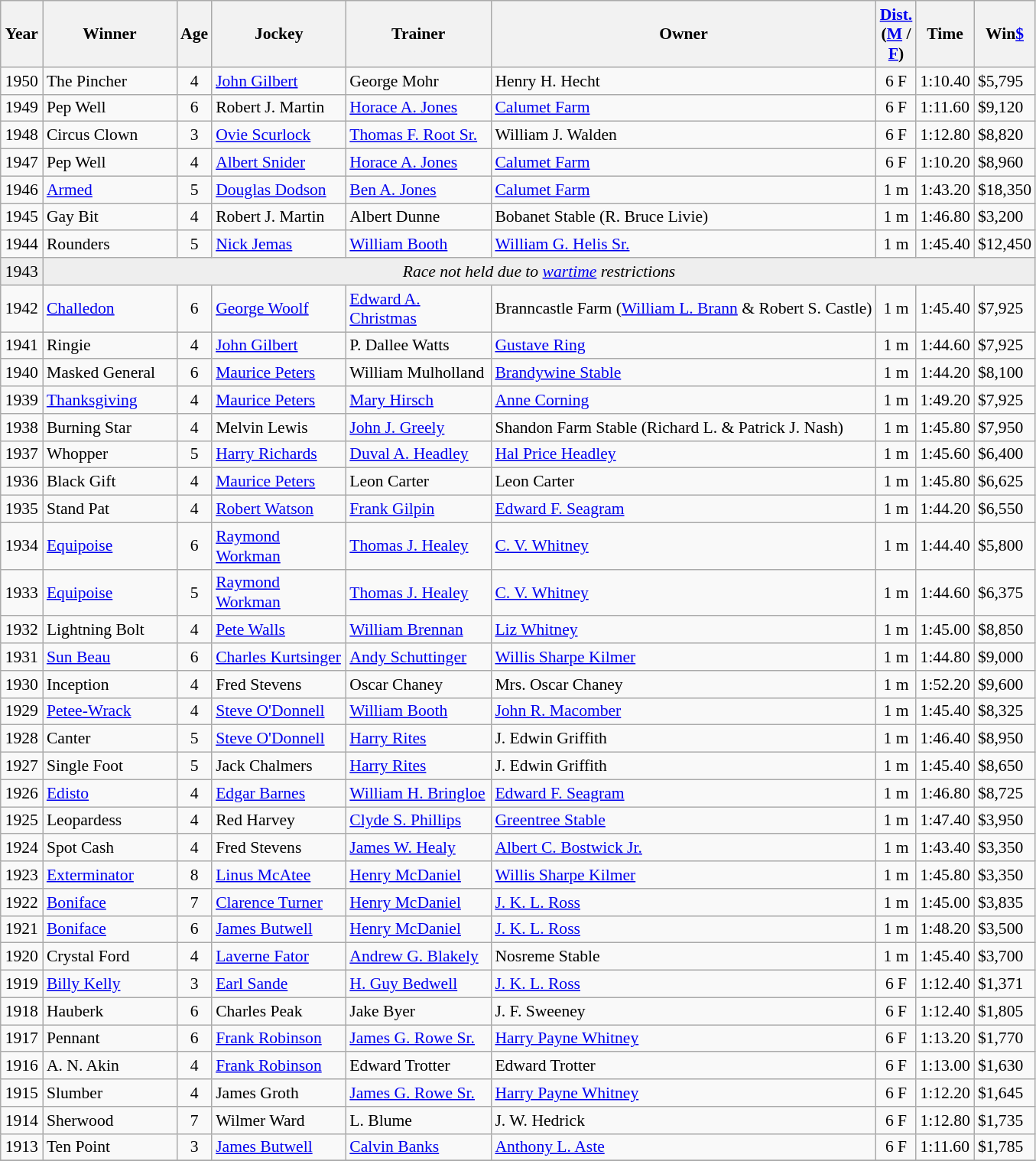<table class="wikitable sortable" style="font-size:90%">
<tr>
<th style="width:30px">Year<br></th>
<th style="width:110px">Winner<br></th>
<th style="width:20px">Age<br></th>
<th style="width:110px">Jockey<br></th>
<th style="width:120px">Trainer<br></th>
<th>Owner<br></th>
<th style="width:25px"><a href='#'>Dist.</a><br> <span>(<a href='#'>M</a> / <a href='#'>F</a>)</span></th>
<th style="width:25px">Time<br></th>
<th style="width:25px">Win<a href='#'>$</a><br></th>
</tr>
<tr>
<td align=center>1950</td>
<td>The Pincher</td>
<td align=center>4</td>
<td><a href='#'>John Gilbert</a></td>
<td>George Mohr</td>
<td>Henry H. Hecht</td>
<td align=center>6 F</td>
<td>1:10.40</td>
<td>$5,795</td>
</tr>
<tr>
<td align=center>1949</td>
<td>Pep Well</td>
<td align=center>6</td>
<td>Robert J. Martin</td>
<td><a href='#'>Horace A. Jones</a></td>
<td><a href='#'>Calumet Farm</a></td>
<td align=center>6 F</td>
<td>1:11.60</td>
<td>$9,120</td>
</tr>
<tr>
<td align=center>1948</td>
<td>Circus Clown</td>
<td align=center>3</td>
<td><a href='#'>Ovie Scurlock</a></td>
<td><a href='#'>Thomas F. Root Sr.</a></td>
<td>William J. Walden</td>
<td align=center>6 F</td>
<td>1:12.80</td>
<td>$8,820</td>
</tr>
<tr>
<td align=center>1947</td>
<td>Pep Well</td>
<td align=center>4</td>
<td><a href='#'>Albert Snider</a></td>
<td><a href='#'>Horace A. Jones</a></td>
<td><a href='#'>Calumet Farm</a></td>
<td align=center>6 F</td>
<td>1:10.20</td>
<td>$8,960</td>
</tr>
<tr>
<td align=center>1946</td>
<td><a href='#'>Armed</a></td>
<td align=center>5</td>
<td><a href='#'>Douglas Dodson</a></td>
<td><a href='#'>Ben A. Jones</a></td>
<td><a href='#'>Calumet Farm</a></td>
<td align=center>1<span> m</span></td>
<td>1:43.20</td>
<td>$18,350</td>
</tr>
<tr>
<td align=center>1945</td>
<td>Gay Bit</td>
<td align=center>4</td>
<td>Robert J. Martin</td>
<td>Albert Dunne</td>
<td>Bobanet Stable (R. Bruce Livie)</td>
<td align=center>1<span> m</span></td>
<td>1:46.80</td>
<td>$3,200</td>
</tr>
<tr>
<td align=center>1944</td>
<td>Rounders</td>
<td align=center>5</td>
<td><a href='#'>Nick Jemas</a></td>
<td><a href='#'>William Booth</a></td>
<td><a href='#'>William G. Helis Sr.</a></td>
<td align=center>1<span> m</span></td>
<td>1:45.40</td>
<td>$12,450</td>
</tr>
<tr bgcolor="#eeeeee">
<td align=center>1943</td>
<td align=center  colspan=9><em>Race not held due to <a href='#'>wartime</a> restrictions</em></td>
</tr>
<tr>
<td align=center>1942</td>
<td><a href='#'>Challedon</a></td>
<td align=center>6</td>
<td><a href='#'>George Woolf</a></td>
<td><a href='#'>Edward A. Christmas</a></td>
<td>Branncastle Farm (<a href='#'>William L. Brann</a> & Robert S. Castle)</td>
<td align=center>1<span> m</span></td>
<td>1:45.40</td>
<td>$7,925</td>
</tr>
<tr>
<td align=center>1941</td>
<td>Ringie</td>
<td align=center>4</td>
<td><a href='#'>John Gilbert</a></td>
<td>P. Dallee Watts</td>
<td><a href='#'>Gustave Ring</a></td>
<td align=center>1<span> m</span></td>
<td>1:44.60</td>
<td>$7,925</td>
</tr>
<tr>
<td align=center>1940</td>
<td>Masked General</td>
<td align=center>6</td>
<td><a href='#'>Maurice Peters</a></td>
<td>William Mulholland</td>
<td><a href='#'>Brandywine Stable</a></td>
<td align=center>1<span> m</span></td>
<td>1:44.20</td>
<td>$8,100</td>
</tr>
<tr>
<td align=center>1939</td>
<td><a href='#'>Thanksgiving</a></td>
<td align=center>4</td>
<td><a href='#'>Maurice Peters</a></td>
<td><a href='#'>Mary Hirsch</a></td>
<td><a href='#'>Anne Corning</a></td>
<td align=center>1<span> m</span></td>
<td>1:49.20</td>
<td>$7,925</td>
</tr>
<tr>
<td align=center>1938</td>
<td>Burning Star</td>
<td align=center>4</td>
<td>Melvin Lewis</td>
<td><a href='#'>John J. Greely</a></td>
<td>Shandon Farm Stable (Richard L. & Patrick J. Nash)</td>
<td align=center>1<span> m</span></td>
<td>1:45.80</td>
<td>$7,950</td>
</tr>
<tr>
<td align=center>1937</td>
<td>Whopper</td>
<td align=center>5</td>
<td><a href='#'>Harry Richards</a></td>
<td><a href='#'>Duval A. Headley</a></td>
<td><a href='#'>Hal Price Headley</a></td>
<td align=center>1<span> m</span></td>
<td>1:45.60</td>
<td>$6,400</td>
</tr>
<tr>
<td align=center>1936</td>
<td>Black Gift</td>
<td align=center>4</td>
<td><a href='#'>Maurice Peters</a></td>
<td>Leon Carter</td>
<td>Leon Carter</td>
<td align=center>1<span> m</span></td>
<td>1:45.80</td>
<td>$6,625</td>
</tr>
<tr>
<td align=center>1935</td>
<td>Stand Pat</td>
<td align=center>4</td>
<td><a href='#'>Robert Watson</a></td>
<td><a href='#'>Frank Gilpin</a></td>
<td><a href='#'>Edward F. Seagram</a></td>
<td align=center>1<span> m</span></td>
<td>1:44.20</td>
<td>$6,550</td>
</tr>
<tr>
<td align=center>1934</td>
<td><a href='#'>Equipoise</a></td>
<td align=center>6</td>
<td><a href='#'>Raymond Workman</a></td>
<td><a href='#'>Thomas J. Healey</a></td>
<td><a href='#'>C. V. Whitney</a></td>
<td align=center>1<span> m</span></td>
<td>1:44.40</td>
<td>$5,800</td>
</tr>
<tr>
<td align=center>1933</td>
<td><a href='#'>Equipoise</a></td>
<td align=center>5</td>
<td><a href='#'>Raymond Workman</a></td>
<td><a href='#'>Thomas J. Healey</a></td>
<td><a href='#'>C. V. Whitney</a></td>
<td align=center>1<span> m</span></td>
<td>1:44.60</td>
<td>$6,375</td>
</tr>
<tr>
<td align=center>1932</td>
<td>Lightning Bolt</td>
<td align=center>4</td>
<td><a href='#'>Pete Walls</a></td>
<td><a href='#'>William Brennan</a></td>
<td><a href='#'>Liz Whitney</a></td>
<td align=center>1<span> m</span></td>
<td>1:45.00</td>
<td>$8,850</td>
</tr>
<tr>
<td align=center>1931</td>
<td><a href='#'>Sun Beau</a></td>
<td align=center>6</td>
<td><a href='#'>Charles Kurtsinger</a></td>
<td><a href='#'>Andy Schuttinger</a></td>
<td><a href='#'>Willis Sharpe Kilmer</a></td>
<td align=center>1<span> m</span></td>
<td>1:44.80</td>
<td>$9,000</td>
</tr>
<tr>
<td align=center>1930</td>
<td>Inception</td>
<td align=center>4</td>
<td>Fred Stevens</td>
<td>Oscar Chaney</td>
<td>Mrs. Oscar Chaney</td>
<td align=center>1<span> m</span></td>
<td>1:52.20</td>
<td>$9,600</td>
</tr>
<tr>
<td align=center>1929</td>
<td><a href='#'>Petee-Wrack</a></td>
<td align=center>4</td>
<td><a href='#'>Steve O'Donnell</a></td>
<td><a href='#'>William Booth</a></td>
<td><a href='#'>John R. Macomber</a></td>
<td align=center>1<span> m</span></td>
<td>1:45.40</td>
<td>$8,325</td>
</tr>
<tr>
<td align=center>1928</td>
<td>Canter</td>
<td align=center>5</td>
<td><a href='#'>Steve O'Donnell</a></td>
<td><a href='#'>Harry Rites</a></td>
<td>J. Edwin Griffith</td>
<td align=center>1<span> m</span></td>
<td>1:46.40</td>
<td>$8,950</td>
</tr>
<tr>
<td align=center>1927</td>
<td>Single Foot</td>
<td align=center>5</td>
<td>Jack Chalmers</td>
<td><a href='#'>Harry Rites</a></td>
<td>J. Edwin Griffith</td>
<td align=center>1<span> m</span></td>
<td>1:45.40</td>
<td>$8,650</td>
</tr>
<tr>
<td align=center>1926</td>
<td><a href='#'>Edisto</a></td>
<td align=center>4</td>
<td><a href='#'>Edgar Barnes</a></td>
<td><a href='#'>William H. Bringloe</a></td>
<td><a href='#'>Edward F. Seagram</a></td>
<td align=center>1<span> m</span></td>
<td>1:46.80</td>
<td>$8,725</td>
</tr>
<tr>
<td align=center>1925</td>
<td>Leopardess</td>
<td align=center>4</td>
<td>Red Harvey</td>
<td><a href='#'>Clyde S. Phillips</a></td>
<td><a href='#'>Greentree Stable</a></td>
<td align=center>1<span> m</span></td>
<td>1:47.40</td>
<td>$3,950</td>
</tr>
<tr>
<td align=center>1924</td>
<td>Spot Cash</td>
<td align=center>4</td>
<td>Fred Stevens</td>
<td><a href='#'>James W. Healy</a></td>
<td><a href='#'>Albert C. Bostwick Jr.</a></td>
<td align=center>1<span> m</span></td>
<td>1:43.40</td>
<td>$3,350</td>
</tr>
<tr>
<td align=center>1923</td>
<td><a href='#'>Exterminator</a></td>
<td align=center>8</td>
<td><a href='#'>Linus McAtee</a></td>
<td><a href='#'>Henry McDaniel</a></td>
<td><a href='#'>Willis Sharpe Kilmer</a></td>
<td align=center>1<span> m</span></td>
<td>1:45.80</td>
<td>$3,350</td>
</tr>
<tr>
<td align=center>1922</td>
<td><a href='#'>Boniface</a></td>
<td align=center>7</td>
<td><a href='#'>Clarence Turner</a></td>
<td><a href='#'>Henry McDaniel</a></td>
<td><a href='#'>J. K. L. Ross</a></td>
<td align=center>1<span> m</span></td>
<td>1:45.00</td>
<td>$3,835</td>
</tr>
<tr>
<td align=center>1921</td>
<td><a href='#'>Boniface</a></td>
<td align=center>6</td>
<td><a href='#'>James Butwell</a></td>
<td><a href='#'>Henry McDaniel</a></td>
<td><a href='#'>J. K. L. Ross</a></td>
<td align=center>1<span> m</span></td>
<td>1:48.20</td>
<td>$3,500</td>
</tr>
<tr>
<td align=center>1920</td>
<td>Crystal Ford</td>
<td align=center>4</td>
<td><a href='#'>Laverne Fator</a></td>
<td><a href='#'>Andrew G. Blakely</a></td>
<td>Nosreme Stable</td>
<td align=center>1<span> m</span></td>
<td>1:45.40</td>
<td>$3,700</td>
</tr>
<tr>
<td align=center>1919</td>
<td><a href='#'>Billy Kelly</a></td>
<td align=center>3</td>
<td><a href='#'>Earl Sande</a></td>
<td><a href='#'>H. Guy Bedwell</a></td>
<td><a href='#'>J. K. L. Ross</a></td>
<td align=center>6 F</td>
<td>1:12.40</td>
<td>$1,371</td>
</tr>
<tr>
<td align=center>1918</td>
<td>Hauberk</td>
<td align=center>6</td>
<td>Charles Peak</td>
<td>Jake Byer</td>
<td>J. F. Sweeney</td>
<td align=center>6 F</td>
<td>1:12.40</td>
<td>$1,805</td>
</tr>
<tr>
<td align=center>1917</td>
<td>Pennant</td>
<td align=center>6</td>
<td><a href='#'>Frank Robinson</a></td>
<td><a href='#'>James G. Rowe Sr.</a></td>
<td><a href='#'>Harry Payne Whitney</a></td>
<td align=center>6 F</td>
<td>1:13.20</td>
<td>$1,770</td>
</tr>
<tr>
<td align=center>1916</td>
<td>A. N. Akin</td>
<td align=center>4</td>
<td><a href='#'>Frank Robinson</a></td>
<td>Edward Trotter</td>
<td>Edward Trotter</td>
<td align=center>6 F</td>
<td>1:13.00</td>
<td>$1,630</td>
</tr>
<tr>
<td align=center>1915</td>
<td>Slumber</td>
<td align=center>4</td>
<td>James Groth</td>
<td><a href='#'>James G. Rowe Sr.</a></td>
<td><a href='#'>Harry Payne Whitney</a></td>
<td align=center>6 F</td>
<td>1:12.20</td>
<td>$1,645</td>
</tr>
<tr>
<td align=center>1914</td>
<td>Sherwood</td>
<td align=center>7</td>
<td>Wilmer Ward</td>
<td>L. Blume</td>
<td>J. W. Hedrick</td>
<td align=center>6 F</td>
<td>1:12.80</td>
<td>$1,735</td>
</tr>
<tr>
<td align=center>1913</td>
<td>Ten Point</td>
<td align=center>3</td>
<td><a href='#'>James Butwell</a></td>
<td><a href='#'>Calvin Banks</a></td>
<td><a href='#'>Anthony L. Aste</a></td>
<td align=center>6 F</td>
<td>1:11.60</td>
<td>$1,785</td>
</tr>
<tr>
</tr>
</table>
